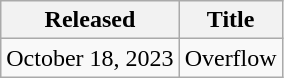<table class="wikitable">
<tr>
<th>Released</th>
<th>Title</th>
</tr>
<tr>
<td>October 18, 2023</td>
<td>Overflow</td>
</tr>
</table>
